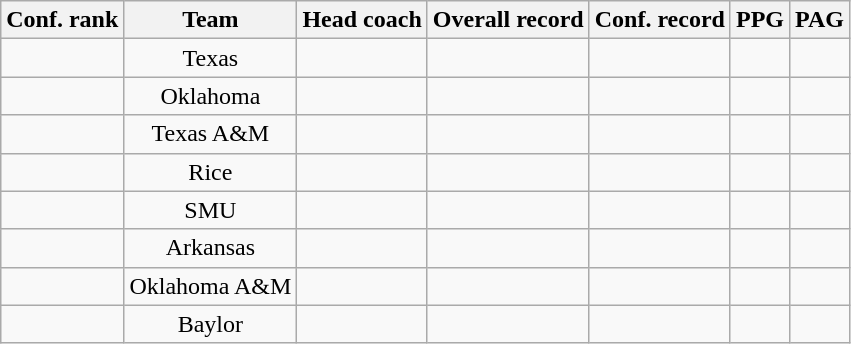<table class="wikitable sortable" style="text-align:center">
<tr>
<th scope="col">Conf. rank</th>
<th scope="col">Team</th>
<th scope="col">Head coach</th>
<th scope="col">Overall record</th>
<th scope="col">Conf. record</th>
<th scope="col">PPG</th>
<th scope="col">PAG</th>
</tr>
<tr>
<td></td>
<td>Texas</td>
<td></td>
<td></td>
<td></td>
<td></td>
<td></td>
</tr>
<tr>
<td></td>
<td>Oklahoma</td>
<td></td>
<td></td>
<td></td>
<td></td>
<td></td>
</tr>
<tr>
<td></td>
<td>Texas A&M</td>
<td></td>
<td></td>
<td></td>
<td></td>
<td></td>
</tr>
<tr>
<td></td>
<td>Rice</td>
<td></td>
<td></td>
<td></td>
<td></td>
<td></td>
</tr>
<tr>
<td></td>
<td>SMU</td>
<td></td>
<td></td>
<td></td>
<td></td>
<td></td>
</tr>
<tr>
<td></td>
<td>Arkansas</td>
<td></td>
<td></td>
<td></td>
<td></td>
<td></td>
</tr>
<tr>
<td></td>
<td>Oklahoma A&M</td>
<td></td>
<td></td>
<td></td>
<td></td>
<td></td>
</tr>
<tr>
<td></td>
<td>Baylor</td>
<td></td>
<td></td>
<td></td>
<td></td>
<td></td>
</tr>
</table>
